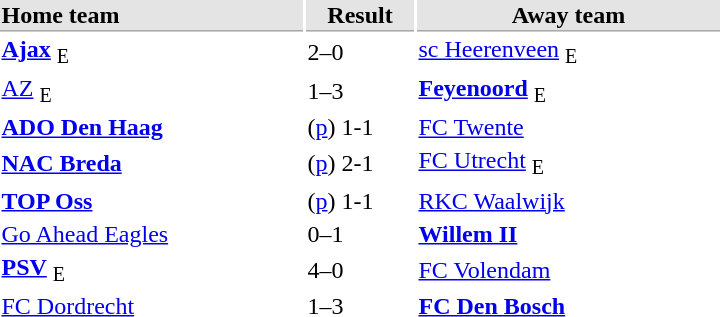<table>
<tr bgcolor="#E4E4E4">
<th style="border-bottom:1px solid #AAAAAA" width="200" align="left">Home team</th>
<th style="border-bottom:1px solid #AAAAAA" width="70" align="center">Result</th>
<th style="border-bottom:1px solid #AAAAAA" width="200">Away team</th>
</tr>
<tr>
<td><strong><a href='#'>Ajax</a></strong> <sub>E</sub></td>
<td>2–0</td>
<td><a href='#'>sc Heerenveen</a> <sub>E</sub></td>
</tr>
<tr>
<td><a href='#'>AZ</a> <sub>E</sub></td>
<td>1–3</td>
<td><strong><a href='#'>Feyenoord</a></strong> <sub>E</sub></td>
</tr>
<tr>
<td><strong><a href='#'>ADO Den Haag</a></strong></td>
<td>(<a href='#'>p</a>) 1-1</td>
<td><a href='#'>FC Twente</a></td>
</tr>
<tr>
<td><strong><a href='#'>NAC Breda</a></strong></td>
<td>(<a href='#'>p</a>) 2-1</td>
<td><a href='#'>FC Utrecht</a> <sub>E</sub></td>
</tr>
<tr>
<td><strong><a href='#'>TOP Oss</a></strong></td>
<td>(<a href='#'>p</a>) 1-1</td>
<td><a href='#'>RKC Waalwijk</a></td>
</tr>
<tr>
<td><a href='#'>Go Ahead Eagles</a></td>
<td>0–1</td>
<td><strong><a href='#'>Willem II</a></strong></td>
</tr>
<tr>
<td><strong><a href='#'>PSV</a></strong> <sub>E</sub></td>
<td>4–0</td>
<td><a href='#'>FC Volendam</a></td>
</tr>
<tr>
<td><a href='#'>FC Dordrecht</a></td>
<td>1–3</td>
<td><strong><a href='#'>FC Den Bosch</a></strong></td>
</tr>
</table>
